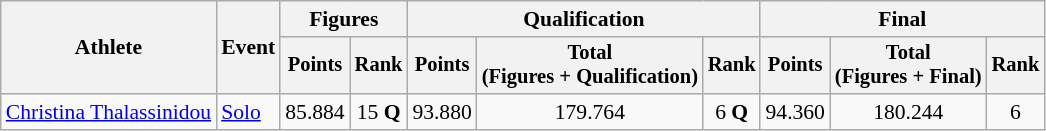<table class="wikitable" style="font-size:90%">
<tr>
<th rowspan="2">Athlete</th>
<th rowspan="2">Event</th>
<th colspan=2>Figures</th>
<th colspan=3>Qualification</th>
<th colspan=3>Final</th>
</tr>
<tr style="font-size:95%">
<th>Points</th>
<th>Rank</th>
<th>Points</th>
<th>Total<br>(Figures + Qualification)</th>
<th>Rank</th>
<th>Points</th>
<th>Total<br>(Figures + Final)</th>
<th>Rank</th>
</tr>
<tr align=center>
<td align=left><a href='#'>Christina Thalassinidou</a></td>
<td align=left><a href='#'>Solo</a></td>
<td>85.884</td>
<td>15 <strong>Q</strong></td>
<td>93.880</td>
<td>179.764</td>
<td>6 <strong>Q</strong></td>
<td>94.360</td>
<td>180.244</td>
<td>6</td>
</tr>
</table>
